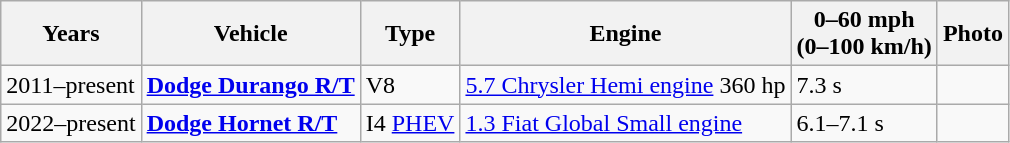<table class="wikitable sortable" border="1">
<tr>
<th>Years</th>
<th>Vehicle</th>
<th>Type</th>
<th>Engine</th>
<th>0–60 mph<br>(0–100 km/h)</th>
<th>Photo</th>
</tr>
<tr>
<td>2011–present</td>
<td><strong><a href='#'>Dodge Durango R/T</a></strong></td>
<td>V8</td>
<td><a href='#'>5.7 Chrysler Hemi engine</a> 360 hp</td>
<td>7.3 s</td>
<td></td>
</tr>
<tr>
<td>2022–present</td>
<td><strong><a href='#'>Dodge Hornet R/T</a></strong></td>
<td>I4 <a href='#'>PHEV</a></td>
<td><a href='#'>1.3 Fiat Global Small engine</a></td>
<td>6.1–7.1 s</td>
<td></td>
</tr>
</table>
